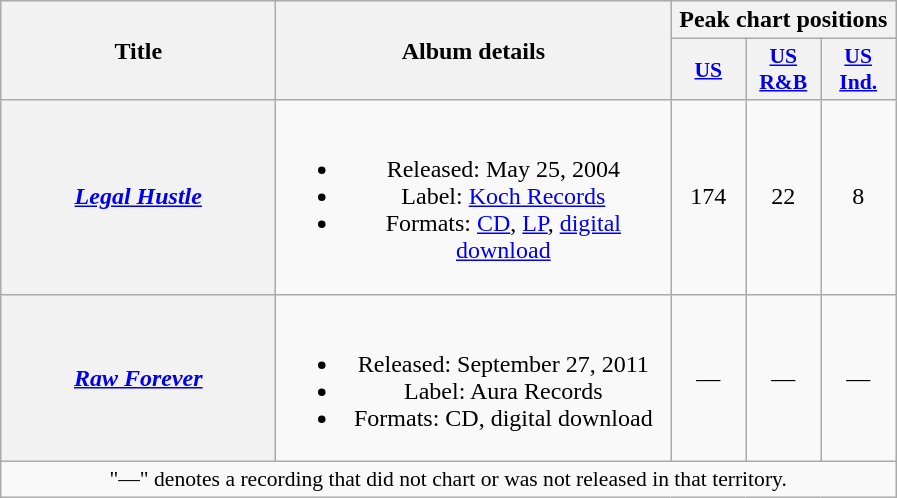<table class="wikitable plainrowheaders" style="text-align:center;">
<tr>
<th scope="col" rowspan="2" style="width:11em;">Title</th>
<th scope="col" rowspan="2" style="width:16em;">Album details</th>
<th scope="col" colspan="3">Peak chart positions</th>
</tr>
<tr>
<th scope="col" style="width:3em;font-size:90%;"><a href='#'>US</a><br></th>
<th scope="col" style="width:3em;font-size:90%;"><a href='#'>US<br>R&B</a><br></th>
<th scope="col" style="width:3em;font-size:90%;"><a href='#'>US<br>Ind.</a><br></th>
</tr>
<tr>
<th scope="row"><em><a href='#'>Legal Hustle</a></em></th>
<td><br><ul><li>Released: May 25, 2004</li><li>Label: <a href='#'>Koch Records</a></li><li>Formats: <a href='#'>CD</a>, <a href='#'>LP</a>, <a href='#'>digital download</a></li></ul></td>
<td>174</td>
<td>22</td>
<td>8</td>
</tr>
<tr>
<th scope="row"><em><a href='#'>Raw Forever</a></em></th>
<td><br><ul><li>Released: September 27, 2011</li><li>Label: Aura Records</li><li>Formats: CD, digital download</li></ul></td>
<td>—</td>
<td>—</td>
<td>—</td>
</tr>
<tr>
<td colspan="14" style="font-size:90%">"—" denotes a recording that did not chart or was not released in that territory.</td>
</tr>
</table>
